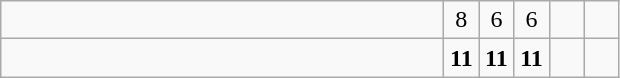<table class="wikitable">
<tr>
<td style="width:18em"></td>
<td align=center style="width:1em">8</td>
<td align=center style="width:1em">6</td>
<td align=center style="width:1em">6</td>
<td align=center style="width:1em"></td>
<td align=center style="width:1em"></td>
</tr>
<tr>
<td style="width:18em"><strong></strong></td>
<td align=center style="width:1em"><strong>11</strong></td>
<td align=center style="width:1em"><strong>11</strong></td>
<td align=center style="width:1em"><strong>11</strong></td>
<td align=center style="width:1em"></td>
<td align=center style="width:1em"></td>
</tr>
</table>
